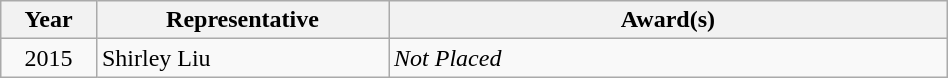<table class="wikitable" border="1" width="50%">
<tr>
<th width="4%">Year</th>
<th width="14%">Representative</th>
<th width="30%">Award(s)</th>
</tr>
<tr>
<td style="text-align: center">2015</td>
<td>Shirley Liu</td>
<td><em>Not Placed</em></td>
</tr>
</table>
